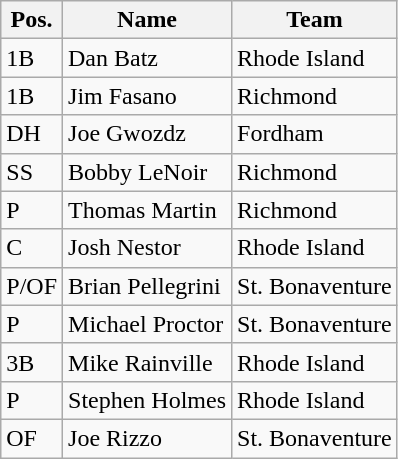<table class=wikitable>
<tr>
<th>Pos.</th>
<th>Name</th>
<th>Team</th>
</tr>
<tr>
<td>1B</td>
<td>Dan Batz</td>
<td>Rhode Island</td>
</tr>
<tr>
<td>1B</td>
<td>Jim Fasano</td>
<td>Richmond</td>
</tr>
<tr>
<td>DH</td>
<td>Joe Gwozdz</td>
<td>Fordham</td>
</tr>
<tr>
<td>SS</td>
<td>Bobby LeNoir</td>
<td>Richmond</td>
</tr>
<tr>
<td>P</td>
<td>Thomas Martin</td>
<td>Richmond</td>
</tr>
<tr>
<td>C</td>
<td>Josh Nestor</td>
<td>Rhode Island</td>
</tr>
<tr>
<td>P/OF</td>
<td>Brian Pellegrini</td>
<td>St. Bonaventure</td>
</tr>
<tr>
<td>P</td>
<td>Michael Proctor</td>
<td>St. Bonaventure</td>
</tr>
<tr>
<td>3B</td>
<td>Mike Rainville</td>
<td>Rhode Island</td>
</tr>
<tr>
<td>P</td>
<td>Stephen Holmes</td>
<td>Rhode Island</td>
</tr>
<tr>
<td>OF</td>
<td>Joe Rizzo</td>
<td>St. Bonaventure</td>
</tr>
</table>
